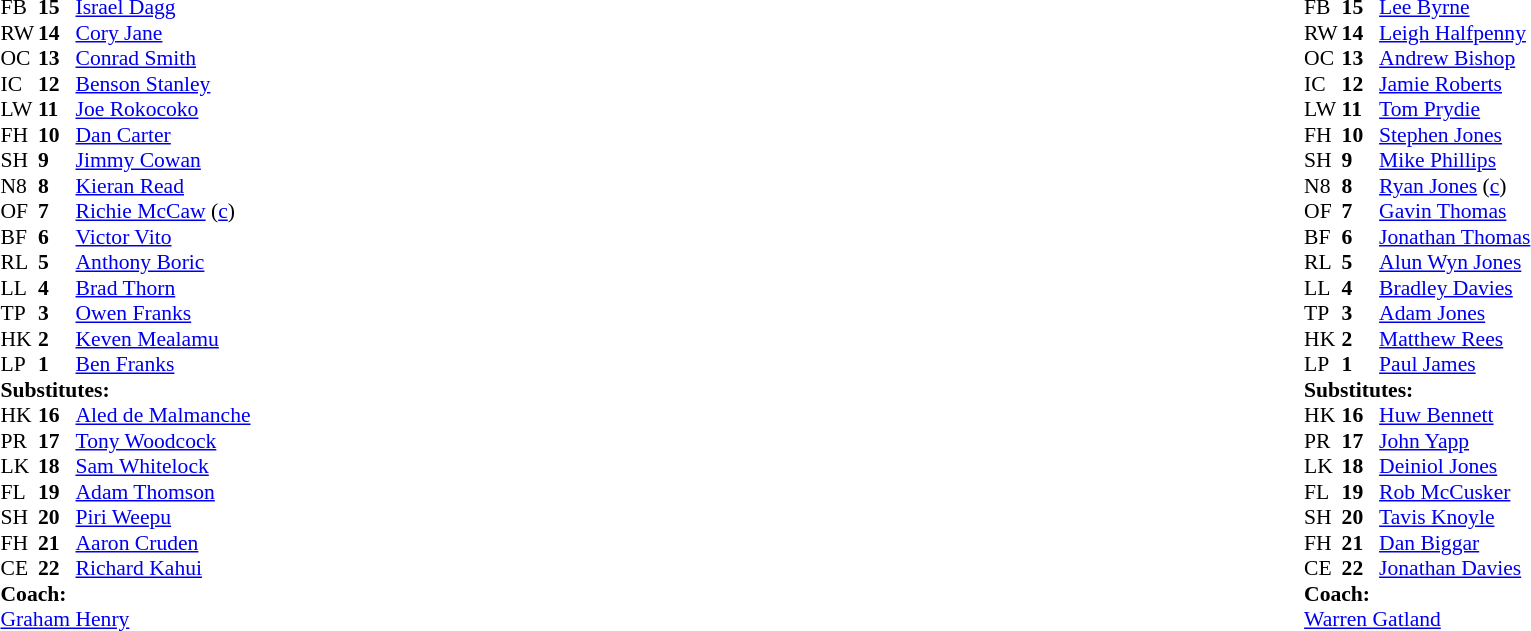<table style="width:100%;">
<tr>
<td style="vertical-align:top; width:50%;"><br><table style="font-size: 90%" cellspacing="0" cellpadding="0">
<tr>
<th width="25"></th>
<th width="25"></th>
</tr>
<tr>
<td>FB</td>
<td><strong>15</strong></td>
<td><a href='#'>Israel Dagg</a></td>
</tr>
<tr>
<td>RW</td>
<td><strong>14</strong></td>
<td><a href='#'>Cory Jane</a></td>
</tr>
<tr>
<td>OC</td>
<td><strong>13</strong></td>
<td><a href='#'>Conrad Smith</a></td>
</tr>
<tr>
<td>IC</td>
<td><strong>12</strong></td>
<td><a href='#'>Benson Stanley</a></td>
</tr>
<tr>
<td>LW</td>
<td><strong>11</strong></td>
<td><a href='#'>Joe Rokocoko</a></td>
</tr>
<tr>
<td>FH</td>
<td><strong>10</strong></td>
<td><a href='#'>Dan Carter</a></td>
</tr>
<tr>
<td>SH</td>
<td><strong>9</strong></td>
<td><a href='#'>Jimmy Cowan</a></td>
</tr>
<tr>
<td>N8</td>
<td><strong>8</strong></td>
<td><a href='#'>Kieran Read</a></td>
</tr>
<tr>
<td>OF</td>
<td><strong>7</strong></td>
<td><a href='#'>Richie McCaw</a> (<a href='#'>c</a>)</td>
</tr>
<tr>
<td>BF</td>
<td><strong>6</strong></td>
<td><a href='#'>Victor Vito</a></td>
</tr>
<tr>
<td>RL</td>
<td><strong>5</strong></td>
<td><a href='#'>Anthony Boric</a></td>
</tr>
<tr>
<td>LL</td>
<td><strong>4</strong></td>
<td><a href='#'>Brad Thorn</a></td>
</tr>
<tr>
<td>TP</td>
<td><strong>3</strong></td>
<td><a href='#'>Owen Franks</a></td>
</tr>
<tr>
<td>HK</td>
<td><strong>2</strong></td>
<td><a href='#'>Keven Mealamu</a></td>
</tr>
<tr>
<td>LP</td>
<td><strong>1</strong></td>
<td><a href='#'>Ben Franks</a></td>
</tr>
<tr>
<td colspan=3><strong>Substitutes:</strong></td>
</tr>
<tr>
<td>HK</td>
<td><strong>16</strong></td>
<td><a href='#'>Aled de Malmanche</a></td>
</tr>
<tr>
<td>PR</td>
<td><strong>17</strong></td>
<td><a href='#'>Tony Woodcock</a></td>
</tr>
<tr>
<td>LK</td>
<td><strong>18</strong></td>
<td><a href='#'>Sam Whitelock</a></td>
</tr>
<tr>
<td>FL</td>
<td><strong>19</strong></td>
<td><a href='#'>Adam Thomson</a></td>
</tr>
<tr>
<td>SH</td>
<td><strong>20</strong></td>
<td><a href='#'>Piri Weepu</a></td>
</tr>
<tr>
<td>FH</td>
<td><strong>21</strong></td>
<td><a href='#'>Aaron Cruden</a></td>
</tr>
<tr>
<td>CE</td>
<td><strong>22</strong></td>
<td><a href='#'>Richard Kahui</a></td>
</tr>
<tr>
<td colspan="3"><strong>Coach:</strong></td>
</tr>
<tr>
<td colspan="4"><a href='#'>Graham Henry</a></td>
</tr>
</table>
</td>
<td style="vertical-align:top; width:50%;"><br><table cellspacing="0" cellpadding="0" style="font-size:90%; margin:auto;">
<tr>
<th width="25"></th>
<th width="25"></th>
</tr>
<tr>
<td>FB</td>
<td><strong>15</strong></td>
<td><a href='#'>Lee Byrne</a></td>
</tr>
<tr>
<td>RW</td>
<td><strong>14</strong></td>
<td><a href='#'>Leigh Halfpenny</a></td>
</tr>
<tr>
<td>OC</td>
<td><strong>13</strong></td>
<td><a href='#'>Andrew Bishop</a></td>
</tr>
<tr>
<td>IC</td>
<td><strong>12</strong></td>
<td><a href='#'>Jamie Roberts</a></td>
</tr>
<tr>
<td>LW</td>
<td><strong>11</strong></td>
<td><a href='#'>Tom Prydie</a></td>
</tr>
<tr>
<td>FH</td>
<td><strong>10</strong></td>
<td><a href='#'>Stephen Jones</a></td>
</tr>
<tr>
<td>SH</td>
<td><strong>9</strong></td>
<td><a href='#'>Mike Phillips</a></td>
</tr>
<tr>
<td>N8</td>
<td><strong>8</strong></td>
<td><a href='#'>Ryan Jones</a> (<a href='#'>c</a>)</td>
</tr>
<tr>
<td>OF</td>
<td><strong>7</strong></td>
<td><a href='#'>Gavin Thomas</a></td>
</tr>
<tr>
<td>BF</td>
<td><strong>6</strong></td>
<td><a href='#'>Jonathan Thomas</a></td>
</tr>
<tr>
<td>RL</td>
<td><strong>5</strong></td>
<td><a href='#'>Alun Wyn Jones</a></td>
</tr>
<tr>
<td>LL</td>
<td><strong>4</strong></td>
<td><a href='#'>Bradley Davies</a></td>
</tr>
<tr>
<td>TP</td>
<td><strong>3</strong></td>
<td><a href='#'>Adam Jones</a></td>
</tr>
<tr>
<td>HK</td>
<td><strong>2</strong></td>
<td><a href='#'>Matthew Rees</a></td>
</tr>
<tr>
<td>LP</td>
<td><strong>1</strong></td>
<td><a href='#'>Paul James</a></td>
</tr>
<tr>
<td colspan=3><strong>Substitutes:</strong></td>
</tr>
<tr>
<td>HK</td>
<td><strong>16</strong></td>
<td><a href='#'>Huw Bennett</a></td>
</tr>
<tr>
<td>PR</td>
<td><strong>17</strong></td>
<td><a href='#'>John Yapp</a></td>
</tr>
<tr>
<td>LK</td>
<td><strong>18</strong></td>
<td><a href='#'>Deiniol Jones</a></td>
</tr>
<tr>
<td>FL</td>
<td><strong>19</strong></td>
<td><a href='#'>Rob McCusker</a></td>
</tr>
<tr>
<td>SH</td>
<td><strong>20</strong></td>
<td><a href='#'>Tavis Knoyle</a></td>
</tr>
<tr>
<td>FH</td>
<td><strong>21</strong></td>
<td><a href='#'>Dan Biggar</a></td>
</tr>
<tr>
<td>CE</td>
<td><strong>22</strong></td>
<td><a href='#'>Jonathan Davies</a></td>
</tr>
<tr>
<td colspan="3"><strong>Coach:</strong></td>
</tr>
<tr>
<td colspan="4"> <a href='#'>Warren Gatland</a></td>
</tr>
</table>
</td>
</tr>
</table>
